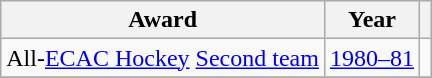<table class="wikitable">
<tr>
<th>Award</th>
<th>Year</th>
<th></th>
</tr>
<tr>
<td>All-<a href='#'>ECAC Hockey</a> <a href='#'>Second team</a></td>
<td><a href='#'>1980–81</a></td>
<td></td>
</tr>
<tr>
</tr>
</table>
